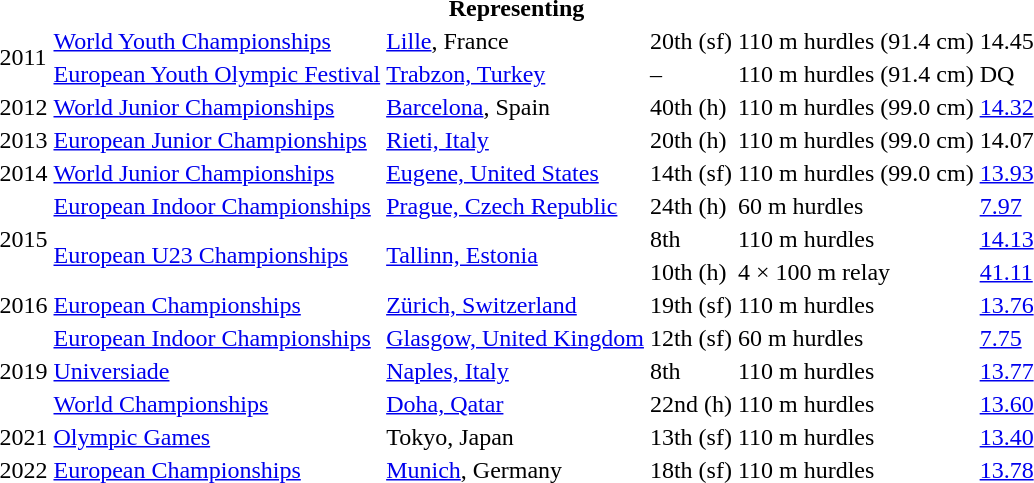<table>
<tr>
<th colspan="6">Representing </th>
</tr>
<tr>
<td rowspan=2>2011</td>
<td><a href='#'>World Youth Championships</a></td>
<td><a href='#'>Lille</a>, France</td>
<td>20th (sf)</td>
<td>110 m hurdles (91.4 cm)</td>
<td>14.45</td>
</tr>
<tr>
<td><a href='#'>European Youth Olympic Festival</a></td>
<td><a href='#'>Trabzon, Turkey</a></td>
<td>–</td>
<td>110 m hurdles (91.4 cm)</td>
<td>DQ</td>
</tr>
<tr>
<td>2012</td>
<td><a href='#'>World Junior Championships</a></td>
<td><a href='#'>Barcelona</a>, Spain</td>
<td>40th (h)</td>
<td>110 m hurdles (99.0 cm)</td>
<td><a href='#'>14.32</a></td>
</tr>
<tr>
<td>2013</td>
<td><a href='#'>European Junior Championships</a></td>
<td><a href='#'>Rieti, Italy</a></td>
<td>20th (h)</td>
<td>110 m hurdles (99.0 cm)</td>
<td>14.07</td>
</tr>
<tr>
<td>2014</td>
<td><a href='#'>World Junior Championships</a></td>
<td><a href='#'>Eugene, United States</a></td>
<td>14th (sf)</td>
<td>110 m hurdles (99.0 cm)</td>
<td><a href='#'>13.93</a></td>
</tr>
<tr>
<td rowspan=3>2015</td>
<td><a href='#'>European Indoor Championships</a></td>
<td><a href='#'>Prague, Czech Republic</a></td>
<td>24th (h)</td>
<td>60 m hurdles</td>
<td><a href='#'>7.97</a></td>
</tr>
<tr>
<td rowspan=2><a href='#'>European U23 Championships</a></td>
<td rowspan=2><a href='#'>Tallinn, Estonia</a></td>
<td>8th</td>
<td>110 m hurdles</td>
<td><a href='#'>14.13</a></td>
</tr>
<tr>
<td>10th (h)</td>
<td>4 × 100 m relay</td>
<td><a href='#'>41.11</a></td>
</tr>
<tr>
<td>2016</td>
<td><a href='#'>European Championships</a></td>
<td><a href='#'>Zürich, Switzerland</a></td>
<td>19th (sf)</td>
<td>110 m hurdles</td>
<td><a href='#'>13.76</a></td>
</tr>
<tr>
<td rowspan=3>2019</td>
<td><a href='#'>European Indoor Championships</a></td>
<td><a href='#'>Glasgow, United Kingdom</a></td>
<td>12th (sf)</td>
<td>60 m hurdles</td>
<td><a href='#'>7.75</a></td>
</tr>
<tr>
<td><a href='#'>Universiade</a></td>
<td><a href='#'>Naples, Italy</a></td>
<td>8th</td>
<td>110 m hurdles</td>
<td><a href='#'>13.77</a></td>
</tr>
<tr>
<td><a href='#'>World Championships</a></td>
<td><a href='#'>Doha, Qatar</a></td>
<td>22nd (h)</td>
<td>110 m hurdles</td>
<td><a href='#'>13.60</a></td>
</tr>
<tr>
<td>2021</td>
<td><a href='#'>Olympic Games</a></td>
<td>Tokyo, Japan</td>
<td>13th (sf)</td>
<td>110 m hurdles</td>
<td><a href='#'>13.40</a></td>
</tr>
<tr>
<td>2022</td>
<td><a href='#'>European Championships</a></td>
<td><a href='#'>Munich</a>, Germany</td>
<td>18th (sf)</td>
<td>110 m hurdles</td>
<td><a href='#'>13.78</a></td>
</tr>
</table>
